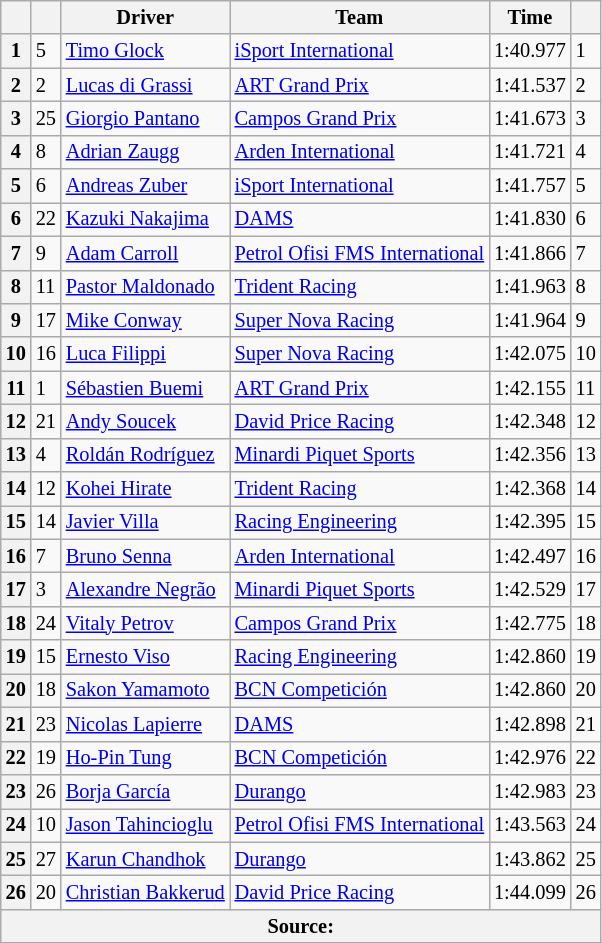<table class="wikitable" style="font-size:85%">
<tr>
<th></th>
<th></th>
<th>Driver</th>
<th>Team</th>
<th>Time</th>
<th></th>
</tr>
<tr>
<th>1</th>
<td>5</td>
<td> <a href='#'>Timo Glock</a></td>
<td><a href='#'>iSport International</a></td>
<td>1:40.977</td>
<td>1</td>
</tr>
<tr>
<th>2</th>
<td>2</td>
<td> <a href='#'>Lucas di Grassi</a></td>
<td><a href='#'>ART Grand Prix</a></td>
<td>1:41.537</td>
<td>2</td>
</tr>
<tr>
<th>3</th>
<td>25</td>
<td> <a href='#'>Giorgio Pantano</a></td>
<td><a href='#'>Campos Grand Prix</a></td>
<td>1:41.673</td>
<td>3</td>
</tr>
<tr>
<th>4</th>
<td>8</td>
<td> <a href='#'>Adrian Zaugg</a></td>
<td><a href='#'>Arden International</a></td>
<td>1:41.721</td>
<td>4</td>
</tr>
<tr>
<th>5</th>
<td>6</td>
<td> <a href='#'>Andreas Zuber</a></td>
<td><a href='#'>iSport International</a></td>
<td>1:41.757</td>
<td>5</td>
</tr>
<tr>
<th>6</th>
<td>22</td>
<td> <a href='#'>Kazuki Nakajima</a></td>
<td><a href='#'>DAMS</a></td>
<td>1:41.830</td>
<td>6</td>
</tr>
<tr>
<th>7</th>
<td>9</td>
<td> <a href='#'>Adam Carroll</a></td>
<td><a href='#'>Petrol Ofisi FMS International</a></td>
<td>1:41.866</td>
<td>7</td>
</tr>
<tr>
<th>8</th>
<td>11</td>
<td> <a href='#'>Pastor Maldonado</a></td>
<td><a href='#'>Trident Racing</a></td>
<td>1:41.963</td>
<td>8</td>
</tr>
<tr>
<th>9</th>
<td>17</td>
<td> <a href='#'>Mike Conway</a></td>
<td><a href='#'>Super Nova Racing</a></td>
<td>1:41.964</td>
<td>9</td>
</tr>
<tr>
<th>10</th>
<td>16</td>
<td> <a href='#'>Luca Filippi</a></td>
<td><a href='#'>Super Nova Racing</a></td>
<td>1:42.075</td>
<td>10</td>
</tr>
<tr>
<th>11</th>
<td>1</td>
<td> <a href='#'>Sébastien Buemi</a></td>
<td><a href='#'>ART Grand Prix</a></td>
<td>1:42.155</td>
<td>11</td>
</tr>
<tr>
<th>12</th>
<td>21</td>
<td> <a href='#'>Andy Soucek</a></td>
<td><a href='#'>David Price Racing</a></td>
<td>1:42.348</td>
<td>12</td>
</tr>
<tr>
<th>13</th>
<td>4</td>
<td> <a href='#'>Roldán Rodríguez</a></td>
<td><a href='#'>Minardi Piquet Sports</a></td>
<td>1:42.356</td>
<td>13</td>
</tr>
<tr>
<th>14</th>
<td>12</td>
<td> <a href='#'>Kohei Hirate</a></td>
<td><a href='#'>Trident Racing</a></td>
<td>1:42.368</td>
<td>14</td>
</tr>
<tr>
<th>15</th>
<td>14</td>
<td> <a href='#'>Javier Villa</a></td>
<td><a href='#'>Racing Engineering</a></td>
<td>1:42.395</td>
<td>15</td>
</tr>
<tr>
<th>16</th>
<td>7</td>
<td> <a href='#'>Bruno Senna</a></td>
<td><a href='#'>Arden International</a></td>
<td>1:42.497</td>
<td>16</td>
</tr>
<tr>
<th>17</th>
<td>3</td>
<td> <a href='#'>Alexandre Negrão</a></td>
<td><a href='#'>Minardi Piquet Sports</a></td>
<td>1:42.529</td>
<td>17</td>
</tr>
<tr>
<th>18</th>
<td>24</td>
<td> <a href='#'>Vitaly Petrov</a></td>
<td><a href='#'>Campos Grand Prix</a></td>
<td>1:42.775</td>
<td>18</td>
</tr>
<tr>
<th>19</th>
<td>15</td>
<td> <a href='#'>Ernesto Viso</a></td>
<td><a href='#'>Racing Engineering</a></td>
<td>1:42.860</td>
<td>19</td>
</tr>
<tr>
<th>20</th>
<td>18</td>
<td> <a href='#'>Sakon Yamamoto</a></td>
<td><a href='#'>BCN Competición</a></td>
<td>1:42.860</td>
<td>20</td>
</tr>
<tr>
<th>21</th>
<td>23</td>
<td> <a href='#'>Nicolas Lapierre</a></td>
<td><a href='#'>DAMS</a></td>
<td>1:42.898</td>
<td>21</td>
</tr>
<tr>
<th>22</th>
<td>19</td>
<td> <a href='#'>Ho-Pin Tung</a></td>
<td><a href='#'>BCN Competición</a></td>
<td>1:42.976</td>
<td>22</td>
</tr>
<tr>
<th>23</th>
<td>26</td>
<td> <a href='#'>Borja García</a></td>
<td><a href='#'>Durango</a></td>
<td>1:42.983</td>
<td>23</td>
</tr>
<tr>
<th>24</th>
<td>10</td>
<td> <a href='#'>Jason Tahincioglu</a></td>
<td><a href='#'>Petrol Ofisi FMS International</a></td>
<td>1:43.563</td>
<td>24</td>
</tr>
<tr>
<th>25</th>
<td>27</td>
<td> <a href='#'>Karun Chandhok</a></td>
<td><a href='#'>Durango</a></td>
<td>1:43.862</td>
<td>25</td>
</tr>
<tr>
<th>26</th>
<td>20</td>
<td> <a href='#'>Christian Bakkerud</a></td>
<td><a href='#'>David Price Racing</a></td>
<td>1:44.099</td>
<td>26</td>
</tr>
<tr>
<th colspan="6">Source:</th>
</tr>
<tr>
</tr>
</table>
